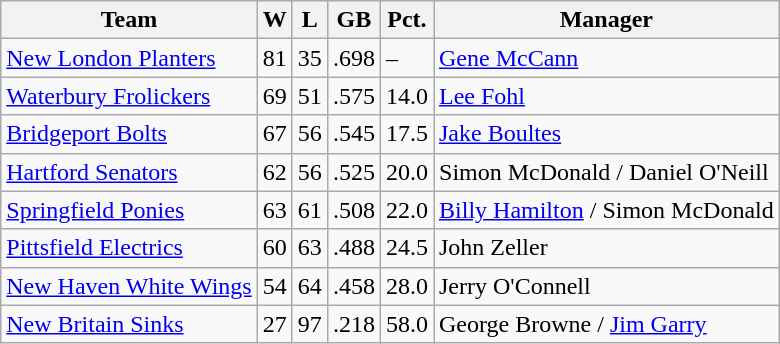<table class="wikitable">
<tr>
<th>Team</th>
<th>W</th>
<th>L</th>
<th>GB</th>
<th>Pct.</th>
<th>Manager</th>
</tr>
<tr>
<td><a href='#'>New London Planters</a></td>
<td>81</td>
<td>35</td>
<td>.698</td>
<td>–</td>
<td><a href='#'>Gene McCann</a></td>
</tr>
<tr>
<td><a href='#'>Waterbury Frolickers</a></td>
<td>69</td>
<td>51</td>
<td>.575</td>
<td>14.0</td>
<td><a href='#'>Lee Fohl</a></td>
</tr>
<tr>
<td><a href='#'>Bridgeport Bolts</a></td>
<td>67</td>
<td>56</td>
<td>.545</td>
<td>17.5</td>
<td><a href='#'>Jake Boultes</a></td>
</tr>
<tr>
<td><a href='#'>Hartford Senators</a></td>
<td>62</td>
<td>56</td>
<td>.525</td>
<td>20.0</td>
<td>Simon McDonald / Daniel O'Neill</td>
</tr>
<tr>
<td><a href='#'>Springfield Ponies</a></td>
<td>63</td>
<td>61</td>
<td>.508</td>
<td>22.0</td>
<td><a href='#'>Billy Hamilton</a> / Simon McDonald</td>
</tr>
<tr>
<td><a href='#'>Pittsfield Electrics</a></td>
<td>60</td>
<td>63</td>
<td>.488</td>
<td>24.5</td>
<td>John Zeller</td>
</tr>
<tr>
<td><a href='#'>New Haven White Wings</a></td>
<td>54</td>
<td>64</td>
<td>.458</td>
<td>28.0</td>
<td>Jerry O'Connell</td>
</tr>
<tr>
<td><a href='#'>New Britain Sinks</a></td>
<td>27</td>
<td>97</td>
<td>.218</td>
<td>58.0</td>
<td>George Browne / <a href='#'>Jim Garry</a></td>
</tr>
</table>
